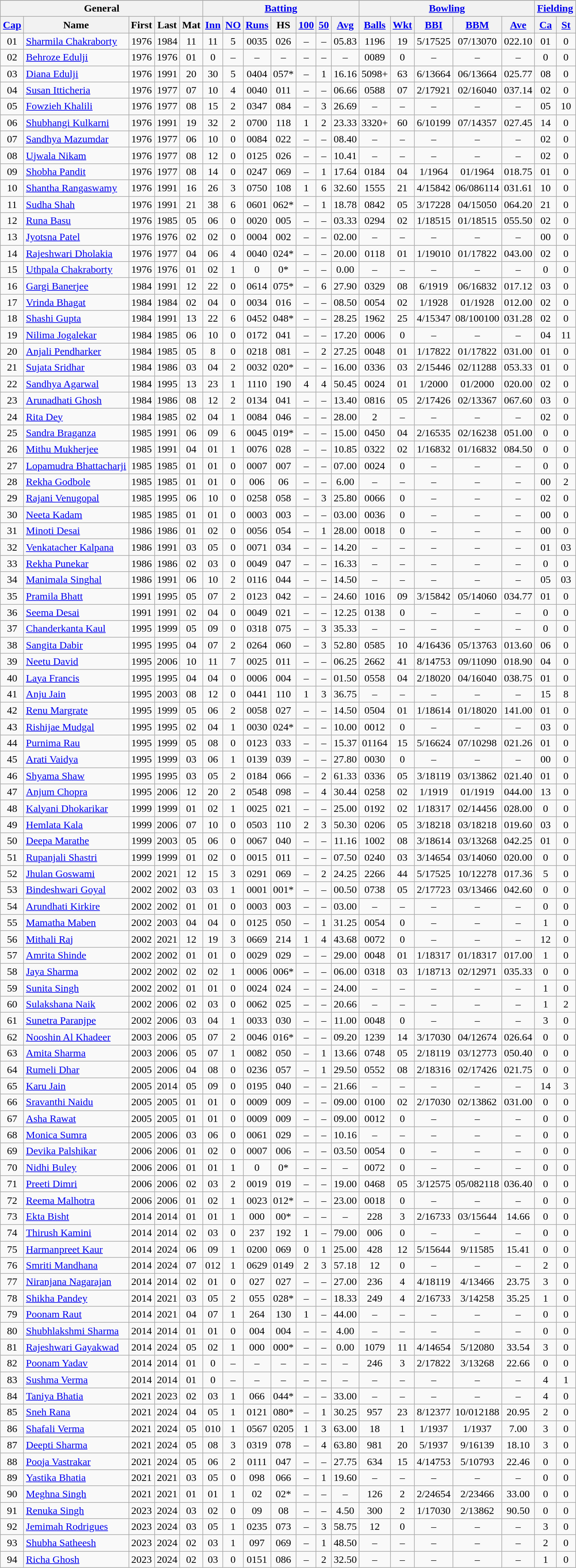<table class="wikitable sortable" style="margin:1em auto;">
<tr align="center">
</tr>
<tr class="unsortable">
<th scope="col" colspan=5 class="unsortable">General</th>
<th colspan=7 scope="col"><a href='#'>Batting</a></th>
<th colspan=5 scope="col"><a href='#'>Bowling</a></th>
<th colspan=2 scope="col"><a href='#'>Fielding</a></th>
</tr>
<tr align="center">
<th scope="col"><a href='#'>Cap</a></th>
<th scope="col">Name</th>
<th scope="col">First</th>
<th scope="col">Last</th>
<th scope="col">Mat</th>
<th scope="col"><a href='#'>Inn</a></th>
<th scope="col"><a href='#'>NO</a></th>
<th scope="col"><a href='#'>Runs</a></th>
<th scope="col">HS</th>
<th scope="col"><a href='#'>100</a></th>
<th scope="col"><a href='#'>50</a></th>
<th scope="col"><a href='#'>Avg</a></th>
<th scope="col"><a href='#'>Balls</a></th>
<th scope="col"><a href='#'>Wkt</a></th>
<th scope="col"><a href='#'>BBI</a></th>
<th scope="col"><a href='#'>BBM</a></th>
<th scope="col"><a href='#'>Ave</a></th>
<th scope="col"><a href='#'>Ca</a></th>
<th scope="col"><a href='#'>St</a></th>
</tr>
<tr align=center>
<td><span>0</span>1</td>
<td align=left><a href='#'>Sharmila Chakraborty</a></td>
<td>1976</td>
<td>1984</td>
<td>11</td>
<td>11</td>
<td>5</td>
<td><span>00</span>35</td>
<td><span>0</span>26</td>
<td>–</td>
<td>–</td>
<td><span>0</span>5.83</td>
<td>1196</td>
<td>19</td>
<td>5/<span>175</span>25</td>
<td><span>0</span>7/<span>130</span>70</td>
<td><span>0</span>22.10</td>
<td><span>0</span>1</td>
<td>0</td>
</tr>
<tr align=center>
<td><span>0</span>2</td>
<td align=left><a href='#'>Behroze Edulji</a></td>
<td>1976</td>
<td>1976</td>
<td><span>0</span>1</td>
<td>0</td>
<td>–</td>
<td>–</td>
<td>–</td>
<td>–</td>
<td>–</td>
<td>–</td>
<td><span>00</span>89</td>
<td>0</td>
<td>–</td>
<td>–</td>
<td>–</td>
<td>0</td>
<td>0</td>
</tr>
<tr align=center>
<td><span>0</span>3</td>
<td align=left><a href='#'>Diana Edulji</a> </td>
<td>1976</td>
<td>1991</td>
<td>20</td>
<td>30</td>
<td>5</td>
<td><span>0</span>404</td>
<td><span>0</span>57*</td>
<td>–</td>
<td>1</td>
<td>16.16</td>
<td>5098+</td>
<td>63</td>
<td>6/<span>136</span>64</td>
<td><span>0</span>6/<span>136</span>64</td>
<td><span>0</span>25.77</td>
<td><span>0</span>8</td>
<td>0</td>
</tr>
<tr align=center>
<td><span>0</span>4</td>
<td align=left><a href='#'>Susan Itticheria</a></td>
<td>1976</td>
<td>1977</td>
<td><span>0</span>7</td>
<td>10</td>
<td>4</td>
<td><span>00</span>40</td>
<td><span>0</span>11</td>
<td>–</td>
<td>–</td>
<td><span>0</span>6.66</td>
<td><span>0</span>588</td>
<td><span>0</span>7</td>
<td>2/<span>179</span>21</td>
<td><span>0</span>2/<span>160</span>40</td>
<td><span>0</span>37.14</td>
<td><span>0</span>2</td>
<td>0</td>
</tr>
<tr align=center>
<td><span>0</span>5</td>
<td align=left><a href='#'>Fowzieh Khalili</a> </td>
<td>1976</td>
<td>1977</td>
<td><span>0</span>8</td>
<td>15</td>
<td>2</td>
<td><span>0</span>347</td>
<td><span>0</span>84</td>
<td>–</td>
<td>3</td>
<td>26.69</td>
<td>–</td>
<td>–</td>
<td>–</td>
<td>–</td>
<td>–</td>
<td><span>0</span>5</td>
<td>10</td>
</tr>
<tr align=center>
<td><span>0</span>6</td>
<td align=left><a href='#'>Shubhangi Kulkarni</a> </td>
<td>1976</td>
<td>1991</td>
<td>19</td>
<td>32</td>
<td>2</td>
<td><span>0</span>700</td>
<td>118</td>
<td>1</td>
<td>2</td>
<td>23.33</td>
<td>3320+</td>
<td>60</td>
<td>6/<span>101</span>99</td>
<td><span>0</span>7/<span>143</span>57</td>
<td><span>0</span>27.45</td>
<td>14</td>
<td>0</td>
</tr>
<tr align=center>
<td><span>0</span>7</td>
<td align=left><a href='#'>Sandhya Mazumdar</a></td>
<td>1976</td>
<td>1977</td>
<td><span>0</span>6</td>
<td>10</td>
<td>0</td>
<td><span>00</span>84</td>
<td><span>0</span>22</td>
<td>–</td>
<td>–</td>
<td><span>0</span>8.40</td>
<td>–</td>
<td>–</td>
<td>–</td>
<td>–</td>
<td>–</td>
<td><span>0</span>2</td>
<td>0</td>
</tr>
<tr align=center>
<td><span>0</span>8</td>
<td align=left><a href='#'>Ujwala Nikam</a></td>
<td>1976</td>
<td>1977</td>
<td><span>0</span>8</td>
<td>12</td>
<td>0</td>
<td><span>0</span>125</td>
<td><span>0</span>26</td>
<td>–</td>
<td>–</td>
<td>10.41</td>
<td>–</td>
<td>–</td>
<td>–</td>
<td>–</td>
<td>–</td>
<td><span>0</span>2</td>
<td>0</td>
</tr>
<tr align=center>
<td><span>0</span>9</td>
<td align=left><a href='#'>Shobha Pandit</a></td>
<td>1976</td>
<td>1977</td>
<td><span>0</span>8</td>
<td>14</td>
<td>0</td>
<td><span>0</span>247</td>
<td><span>0</span>69</td>
<td>–</td>
<td>1</td>
<td>17.64</td>
<td><span>0</span>184</td>
<td><span>0</span>4</td>
<td>1/<span>196</span>4</td>
<td><span>0</span>1/<span>196</span>4</td>
<td><span>0</span>18.75</td>
<td><span>0</span>1</td>
<td>0</td>
</tr>
<tr align=center>
<td>10</td>
<td align=left><a href='#'>Shantha Rangaswamy</a> </td>
<td>1976</td>
<td>1991</td>
<td>16</td>
<td>26</td>
<td>3</td>
<td><span>0</span>750</td>
<td>108</td>
<td>1</td>
<td>6</td>
<td>32.60</td>
<td>1555</td>
<td>21</td>
<td>4/<span>158</span>42</td>
<td><span>0</span>6/<span>086</span>114</td>
<td><span>0</span>31.61</td>
<td>10</td>
<td>0</td>
</tr>
<tr align=center>
<td>11</td>
<td align=left><a href='#'>Sudha Shah</a></td>
<td>1976</td>
<td>1991</td>
<td>21</td>
<td>38</td>
<td>6</td>
<td><span>0</span>601</td>
<td><span>0</span>62*</td>
<td>–</td>
<td>1</td>
<td>18.78</td>
<td><span>0</span>842</td>
<td><span>0</span>5</td>
<td>3/<span>172</span>28</td>
<td><span>0</span>4/<span>150</span>50</td>
<td><span>0</span>64.20</td>
<td>21</td>
<td>0</td>
</tr>
<tr align=center>
<td>12</td>
<td align=left><a href='#'>Runa Basu</a></td>
<td>1976</td>
<td>1985</td>
<td><span>0</span>5</td>
<td><span>0</span>6</td>
<td>0</td>
<td><span>00</span>20</td>
<td><span>00</span>5</td>
<td>–</td>
<td>–</td>
<td><span>0</span>3.33</td>
<td><span>0</span>294</td>
<td><span>0</span>2</td>
<td>1/<span>185</span>15</td>
<td><span>0</span>1/<span>185</span>15</td>
<td><span>0</span>55.50</td>
<td><span>0</span>2</td>
<td>0</td>
</tr>
<tr align=center>
<td>13</td>
<td align=left><a href='#'>Jyotsna Patel</a></td>
<td>1976</td>
<td>1976</td>
<td><span>0</span>2</td>
<td><span>0</span>2</td>
<td>0</td>
<td><span>000</span>4</td>
<td><span>00</span>2</td>
<td>–</td>
<td>–</td>
<td><span>0</span>2.00</td>
<td>–</td>
<td>–</td>
<td>–</td>
<td>–</td>
<td>–</td>
<td><span>0</span>0</td>
<td>0</td>
</tr>
<tr align=center>
<td>14</td>
<td align=left><a href='#'>Rajeshwari Dholakia</a></td>
<td>1976</td>
<td>1977</td>
<td><span>0</span>4</td>
<td><span>0</span>6</td>
<td>4</td>
<td><span>00</span>40</td>
<td><span>0</span>24*</td>
<td>–</td>
<td>–</td>
<td>20.00</td>
<td><span>0</span>118</td>
<td><span>0</span>1</td>
<td>1/<span>190</span>10</td>
<td><span>0</span>1/<span>178</span>22</td>
<td><span>0</span>43.00</td>
<td><span>0</span>2</td>
<td>0</td>
</tr>
<tr align=center>
<td>15</td>
<td align=left><a href='#'>Uthpala Chakraborty</a></td>
<td>1976</td>
<td>1976</td>
<td><span>0</span>1</td>
<td><span>0</span>2</td>
<td>1</td>
<td>0</td>
<td>0*</td>
<td>–</td>
<td>–</td>
<td>0.00</td>
<td>–</td>
<td>–</td>
<td>–</td>
<td>–</td>
<td>–</td>
<td>0</td>
<td>0</td>
</tr>
<tr align=center>
<td>16</td>
<td align=left><a href='#'>Gargi Banerjee</a></td>
<td>1984</td>
<td>1991</td>
<td>12</td>
<td>22</td>
<td>0</td>
<td><span>0</span>614</td>
<td><span>0</span>75*</td>
<td>–</td>
<td>6</td>
<td>27.90</td>
<td><span>0</span>329</td>
<td><span>0</span>8</td>
<td>6/<span>191</span>9</td>
<td><span>0</span>6/<span>168</span>32</td>
<td><span>0</span>17.12</td>
<td><span>0</span>3</td>
<td>0</td>
</tr>
<tr align=center>
<td>17</td>
<td align=left><a href='#'>Vrinda Bhagat</a></td>
<td>1984</td>
<td>1984</td>
<td><span>0</span>2</td>
<td><span>0</span>4</td>
<td>0</td>
<td><span>00</span>34</td>
<td><span>0</span>16</td>
<td>–</td>
<td>–</td>
<td><span>0</span>8.50</td>
<td><span>00</span>54</td>
<td><span>0</span>2</td>
<td>1/<span>192</span>8</td>
<td><span>0</span>1/<span>192</span>8</td>
<td><span>0</span>12.00</td>
<td><span>0</span>2</td>
<td>0</td>
</tr>
<tr align=center>
<td>18</td>
<td align=left><a href='#'>Shashi Gupta</a></td>
<td>1984</td>
<td>1991</td>
<td>13</td>
<td>22</td>
<td>6</td>
<td><span>0</span>452</td>
<td><span>0</span>48*</td>
<td>–</td>
<td>–</td>
<td>28.25</td>
<td>1962</td>
<td>25</td>
<td>4/<span>153</span>47</td>
<td><span>0</span>8/<span>100</span>100</td>
<td><span>0</span>31.28</td>
<td><span>0</span>2</td>
<td>0</td>
</tr>
<tr align=center>
<td>19</td>
<td align=left><a href='#'>Nilima Jogalekar</a> </td>
<td>1984</td>
<td>1985</td>
<td><span>0</span>6</td>
<td>10</td>
<td>0</td>
<td><span>0</span>172</td>
<td><span>0</span>41</td>
<td>–</td>
<td>–</td>
<td>17.20</td>
<td><span>000</span>6</td>
<td>0</td>
<td>–</td>
<td>–</td>
<td>–</td>
<td><span>0</span>4</td>
<td>11</td>
</tr>
<tr align=center>
<td>20</td>
<td align=left><a href='#'>Anjali Pendharker</a></td>
<td>1984</td>
<td>1985</td>
<td><span>0</span>5</td>
<td>8</td>
<td>0</td>
<td><span>0</span>218</td>
<td><span>0</span>81</td>
<td>–</td>
<td>2</td>
<td>27.25</td>
<td><span>00</span>48</td>
<td><span>0</span>1</td>
<td>1/<span>178</span>22</td>
<td><span>0</span>1/<span>178</span>22</td>
<td><span>0</span>31.00</td>
<td><span>0</span>1</td>
<td>0</td>
</tr>
<tr align=center>
<td>21</td>
<td align=left><a href='#'>Sujata Sridhar</a></td>
<td>1984</td>
<td>1986</td>
<td><span>0</span>3</td>
<td><span>0</span>4</td>
<td>2</td>
<td><span>00</span>32</td>
<td><span>0</span>20*</td>
<td>–</td>
<td>–</td>
<td>16.00</td>
<td><span>0</span>336</td>
<td><span>0</span>3</td>
<td>2/<span>154</span>46</td>
<td><span>0</span>2/<span>112</span>88</td>
<td><span>0</span>53.33</td>
<td><span>0</span>1</td>
<td>0</td>
</tr>
<tr align=center>
<td>22</td>
<td align=left><a href='#'>Sandhya Agarwal</a> </td>
<td>1984</td>
<td>1995</td>
<td>13</td>
<td>23</td>
<td>1</td>
<td>1110</td>
<td>190</td>
<td>4</td>
<td>4</td>
<td>50.45</td>
<td><span>00</span>24</td>
<td><span>0</span>1</td>
<td>1/<span>200</span>0</td>
<td><span>0</span>1/<span>200</span>0</td>
<td><span>0</span>20.00</td>
<td><span>0</span>2</td>
<td>0</td>
</tr>
<tr align=center>
<td>23</td>
<td align=left><a href='#'>Arunadhati Ghosh</a></td>
<td>1984</td>
<td>1986</td>
<td><span>0</span>8</td>
<td>12</td>
<td>2</td>
<td><span>0</span>134</td>
<td><span>0</span>41</td>
<td>–</td>
<td>–</td>
<td>13.40</td>
<td><span>0</span>816</td>
<td><span>0</span>5</td>
<td>2/<span>174</span>26</td>
<td><span>0</span>2/<span>133</span>67</td>
<td><span>0</span>67.60</td>
<td><span>0</span>3</td>
<td>0</td>
</tr>
<tr align=center>
<td>24</td>
<td align=left><a href='#'>Rita Dey</a> </td>
<td>1984</td>
<td>1985</td>
<td><span>0</span>2</td>
<td><span>0</span>4</td>
<td>1</td>
<td><span>00</span>84</td>
<td><span>0</span>46</td>
<td>–</td>
<td>–</td>
<td>28.00</td>
<td>2</td>
<td>–</td>
<td>–</td>
<td>–</td>
<td>–</td>
<td><span>0</span>2</td>
<td>0</td>
</tr>
<tr align=center>
<td>25</td>
<td align=left><a href='#'>Sandra Braganza</a></td>
<td>1985</td>
<td>1991</td>
<td><span>0</span>6</td>
<td><span>0</span>9</td>
<td>6</td>
<td><span>00</span>45</td>
<td><span>0</span>19*</td>
<td>–</td>
<td>–</td>
<td>15.00</td>
<td><span>0</span>450</td>
<td><span>0</span>4</td>
<td>2/<span>165</span>35</td>
<td><span>0</span>2/<span>162</span>38</td>
<td><span>0</span>51.00</td>
<td>0</td>
<td>0</td>
</tr>
<tr align=center>
<td>26</td>
<td align=left><a href='#'>Mithu Mukherjee</a></td>
<td>1985</td>
<td>1991</td>
<td><span>0</span>4</td>
<td><span>0</span>1</td>
<td>1</td>
<td><span>00</span>76</td>
<td><span>0</span>28</td>
<td>–</td>
<td>–</td>
<td>10.85</td>
<td><span>0</span>322</td>
<td><span>0</span>2</td>
<td>1/<span>168</span>32</td>
<td><span>0</span>1/<span>168</span>32</td>
<td><span>0</span>84.50</td>
<td>0</td>
<td>0</td>
</tr>
<tr align=center>
<td>27</td>
<td align=left><a href='#'>Lopamudra Bhattacharji</a></td>
<td>1985</td>
<td>1985</td>
<td><span>0</span>1</td>
<td><span>0</span>1</td>
<td>0</td>
<td><span>000</span>7</td>
<td><span>00</span>7</td>
<td>–</td>
<td>–</td>
<td><span>0</span>7.00</td>
<td><span>00</span>24</td>
<td>0</td>
<td>–</td>
<td>–</td>
<td>–</td>
<td>0</td>
<td>0</td>
</tr>
<tr align=center>
<td>28</td>
<td align=left><a href='#'>Rekha Godbole</a> </td>
<td>1985</td>
<td>1985</td>
<td><span>0</span>1</td>
<td><span>0</span>1</td>
<td>0</td>
<td><span>00</span>6</td>
<td><span>0</span>6</td>
<td>–</td>
<td>–</td>
<td>6.00</td>
<td>–</td>
<td>–</td>
<td>–</td>
<td>–</td>
<td>–</td>
<td><span>0</span>0</td>
<td>2</td>
</tr>
<tr align=center>
<td>29</td>
<td align=left><a href='#'>Rajani Venugopal</a></td>
<td>1985</td>
<td>1995</td>
<td><span>0</span>6</td>
<td>10</td>
<td>0</td>
<td><span>0</span>258</td>
<td><span>0</span>58</td>
<td>–</td>
<td>3</td>
<td>25.80</td>
<td><span>00</span>66</td>
<td>0</td>
<td>–</td>
<td>–</td>
<td>–</td>
<td><span>0</span>2</td>
<td>0</td>
</tr>
<tr align=center>
<td>30</td>
<td align=left><a href='#'>Neeta Kadam</a></td>
<td>1985</td>
<td>1985</td>
<td><span>0</span>1</td>
<td><span>0</span>1</td>
<td>0</td>
<td><span>000</span>3</td>
<td><span>00</span>3</td>
<td>–</td>
<td>–</td>
<td><span>0</span>3.00</td>
<td><span>00</span>36</td>
<td>0</td>
<td>–</td>
<td>–</td>
<td>–</td>
<td><span>0</span>0</td>
<td>0</td>
</tr>
<tr align=center>
<td>31</td>
<td align=left><a href='#'>Minoti Desai</a></td>
<td>1986</td>
<td>1986</td>
<td><span>0</span>1</td>
<td><span>0</span>2</td>
<td>0</td>
<td><span>00</span>56</td>
<td><span>0</span>54</td>
<td>–</td>
<td>1</td>
<td>28.00</td>
<td><span>00</span>18</td>
<td>0</td>
<td>–</td>
<td>–</td>
<td>–</td>
<td><span>0</span>0</td>
<td>0</td>
</tr>
<tr align=center>
<td>32</td>
<td align=left><a href='#'>Venkatacher Kalpana</a> </td>
<td>1986</td>
<td>1991</td>
<td><span>0</span>3</td>
<td><span>0</span>5</td>
<td>0</td>
<td><span>00</span>71</td>
<td><span>0</span>34</td>
<td>–</td>
<td>–</td>
<td>14.20</td>
<td>–</td>
<td>–</td>
<td>–</td>
<td>–</td>
<td>–</td>
<td><span>0</span>1</td>
<td><span>0</span>3</td>
</tr>
<tr align=center>
<td>33</td>
<td align=left><a href='#'>Rekha Punekar</a></td>
<td>1986</td>
<td>1986</td>
<td><span>0</span>2</td>
<td><span>0</span>3</td>
<td>0</td>
<td><span>00</span>49</td>
<td><span>0</span>47</td>
<td>–</td>
<td>–</td>
<td>16.33</td>
<td>–</td>
<td>–</td>
<td>–</td>
<td>–</td>
<td>–</td>
<td>0</td>
<td>0</td>
</tr>
<tr align=center>
<td>34</td>
<td align=left><a href='#'>Manimala Singhal</a> </td>
<td>1986</td>
<td>1991</td>
<td><span>0</span>6</td>
<td>10</td>
<td>2</td>
<td><span>0</span>116</td>
<td><span>0</span>44</td>
<td>–</td>
<td>–</td>
<td>14.50</td>
<td>–</td>
<td>–</td>
<td>–</td>
<td>–</td>
<td>–</td>
<td><span>0</span>5</td>
<td><span>0</span>3</td>
</tr>
<tr align=center>
<td>35</td>
<td align=left><a href='#'>Pramila Bhatt</a></td>
<td>1991</td>
<td>1995</td>
<td><span>0</span>5</td>
<td><span>0</span>7</td>
<td>2</td>
<td><span>0</span>123</td>
<td><span>0</span>42</td>
<td>–</td>
<td>–</td>
<td>24.60</td>
<td>1016</td>
<td><span>0</span>9</td>
<td>3/<span>158</span>42</td>
<td><span>0</span>5/<span>140</span>60</td>
<td><span>0</span>34.77</td>
<td><span>0</span>1</td>
<td>0</td>
</tr>
<tr align=center>
<td>36</td>
<td align=left><a href='#'>Seema Desai</a></td>
<td>1991</td>
<td>1991</td>
<td><span>0</span>2</td>
<td><span>0</span>4</td>
<td>0</td>
<td><span>00</span>49</td>
<td><span>0</span>21</td>
<td>–</td>
<td>–</td>
<td>12.25</td>
<td><span>0</span>138</td>
<td>0</td>
<td>–</td>
<td>–</td>
<td>–</td>
<td>0</td>
<td>0</td>
</tr>
<tr align=center>
<td>37</td>
<td align=left><a href='#'>Chanderkanta Kaul</a> </td>
<td>1995</td>
<td>1999</td>
<td><span>0</span>5</td>
<td><span>0</span>9</td>
<td>0</td>
<td><span>0</span>318</td>
<td><span>0</span>75</td>
<td>–</td>
<td>3</td>
<td>35.33</td>
<td>–</td>
<td>–</td>
<td>–</td>
<td>–</td>
<td>–</td>
<td>0</td>
<td>0</td>
</tr>
<tr align=center>
<td>38</td>
<td align=left><a href='#'>Sangita Dabir</a></td>
<td>1995</td>
<td>1995</td>
<td><span>0</span>4</td>
<td><span>0</span>7</td>
<td>2</td>
<td><span>0</span>264</td>
<td><span>0</span>60</td>
<td>–</td>
<td>3</td>
<td>52.80</td>
<td><span>0</span>585</td>
<td>10</td>
<td>4/<span>164</span>36</td>
<td><span>0</span>5/<span>137</span>63</td>
<td><span>0</span>13.60</td>
<td><span>0</span>6</td>
<td>0</td>
</tr>
<tr align=center>
<td>39</td>
<td align=left><a href='#'>Neetu David</a></td>
<td>1995</td>
<td>2006</td>
<td>10</td>
<td>11</td>
<td>7</td>
<td><span>00</span>25</td>
<td><span>0</span>11</td>
<td>–</td>
<td>–</td>
<td><span>0</span>6.25</td>
<td>2662</td>
<td>41</td>
<td>8/<span>147</span>53</td>
<td><span>0</span>9/<span>110</span>90</td>
<td><span>0</span>18.90</td>
<td><span>0</span>4</td>
<td>0</td>
</tr>
<tr align=center>
<td>40</td>
<td align=left><a href='#'>Laya Francis</a></td>
<td>1995</td>
<td>1995</td>
<td><span>0</span>4</td>
<td><span>0</span>4</td>
<td>0</td>
<td><span>000</span>6</td>
<td><span>00</span>4</td>
<td>–</td>
<td>–</td>
<td><span>0</span>1.50</td>
<td><span>0</span>558</td>
<td><span>0</span>4</td>
<td>2/<span>180</span>20</td>
<td><span>0</span>4/<span>160</span>40</td>
<td><span>0</span>38.75</td>
<td><span>0</span>1</td>
<td>0</td>
</tr>
<tr align=center>
<td>41</td>
<td align=left><a href='#'>Anju Jain</a> </td>
<td>1995</td>
<td>2003</td>
<td><span>0</span>8</td>
<td>12</td>
<td>0</td>
<td><span>0</span>441</td>
<td>110</td>
<td>1</td>
<td>3</td>
<td>36.75</td>
<td>–</td>
<td>–</td>
<td>–</td>
<td>–</td>
<td>–</td>
<td>15</td>
<td>8</td>
</tr>
<tr align=center>
<td>42</td>
<td align=left><a href='#'>Renu Margrate</a></td>
<td>1995</td>
<td>1999</td>
<td><span>0</span>5</td>
<td><span>0</span>6</td>
<td>2</td>
<td><span>00</span>58</td>
<td><span>0</span>27</td>
<td>–</td>
<td>–</td>
<td>14.50</td>
<td><span>0</span>504</td>
<td><span>0</span>1</td>
<td>1/<span>186</span>14</td>
<td><span>0</span>1/<span>180</span>20</td>
<td>141.00</td>
<td><span>0</span>1</td>
<td>0</td>
</tr>
<tr align=center>
<td>43</td>
<td align=left><a href='#'>Rishijae Mudgal</a></td>
<td>1995</td>
<td>1995</td>
<td><span>0</span>2</td>
<td><span>0</span>4</td>
<td>1</td>
<td><span>00</span>30</td>
<td><span>0</span>24*</td>
<td>–</td>
<td>–</td>
<td>10.00</td>
<td><span>00</span>12</td>
<td>0</td>
<td>–</td>
<td>–</td>
<td>–</td>
<td><span>0</span>3</td>
<td>0</td>
</tr>
<tr align=center>
<td>44</td>
<td align=left><a href='#'>Purnima Rau</a> </td>
<td>1995</td>
<td>1999</td>
<td><span>0</span>5</td>
<td><span>0</span>8</td>
<td>0</td>
<td><span>0</span>123</td>
<td><span>0</span>33</td>
<td>–</td>
<td>–</td>
<td>15.37</td>
<td><span>0</span>1164</td>
<td>15</td>
<td>5/<span>166</span>24</td>
<td><span>0</span>7/<span>102</span>98</td>
<td><span>0</span>21.26</td>
<td><span>0</span>1</td>
<td>0</td>
</tr>
<tr align=center>
<td>45</td>
<td align=left><a href='#'>Arati Vaidya</a></td>
<td>1995</td>
<td>1999</td>
<td><span>0</span>3</td>
<td><span>0</span>6</td>
<td>1</td>
<td><span>0</span>139</td>
<td><span>0</span>39</td>
<td>–</td>
<td>–</td>
<td>27.80</td>
<td><span>00</span>30</td>
<td>0</td>
<td>–</td>
<td>–</td>
<td>–</td>
<td><span>0</span>0</td>
<td>0</td>
</tr>
<tr align=center>
<td>46</td>
<td align=left><a href='#'>Shyama Shaw</a></td>
<td>1995</td>
<td>1995</td>
<td><span>0</span>3</td>
<td><span>0</span>5</td>
<td>2</td>
<td><span>0</span>184</td>
<td><span>0</span>66</td>
<td>–</td>
<td>2</td>
<td>61.33</td>
<td><span>0</span>336</td>
<td><span>0</span>5</td>
<td>3/<span>181</span>19</td>
<td><span>0</span>3/<span>138</span>62</td>
<td><span>0</span>21.40</td>
<td><span>0</span>1</td>
<td>0</td>
</tr>
<tr align=center>
<td>47</td>
<td align=left><a href='#'>Anjum Chopra</a> </td>
<td>1995</td>
<td>2006</td>
<td>12</td>
<td>20</td>
<td>2</td>
<td><span>0</span>548</td>
<td><span>0</span>98</td>
<td>–</td>
<td>4</td>
<td>30.44</td>
<td><span>0</span>258</td>
<td><span>0</span>2</td>
<td>1/<span>191</span>9</td>
<td><span>0</span>1/<span>191</span>9</td>
<td><span>0</span>44.00</td>
<td>13</td>
<td>0</td>
</tr>
<tr align=center>
<td>48</td>
<td align=left><a href='#'>Kalyani Dhokarikar</a></td>
<td>1999</td>
<td>1999</td>
<td><span>0</span>1</td>
<td><span>0</span>2</td>
<td>1</td>
<td><span>00</span>25</td>
<td><span>0</span>21</td>
<td>–</td>
<td>–</td>
<td>25.00</td>
<td><span>0</span>192</td>
<td><span>0</span>2</td>
<td>1/<span>183</span>17</td>
<td><span>0</span>2/<span>144</span>56</td>
<td><span>0</span>28.00</td>
<td>0</td>
<td>0</td>
</tr>
<tr align=center>
<td>49</td>
<td align=left><a href='#'>Hemlata Kala</a></td>
<td>1999</td>
<td>2006</td>
<td><span>0</span>7</td>
<td>10</td>
<td>0</td>
<td><span>0</span>503</td>
<td>110</td>
<td>2</td>
<td>3</td>
<td>50.30</td>
<td><span>0</span>206</td>
<td><span>0</span>5</td>
<td>3/<span>182</span>18</td>
<td><span>0</span>3/<span>182</span>18</td>
<td><span>0</span>19.60</td>
<td><span>0</span>3</td>
<td>0</td>
</tr>
<tr align=center>
<td>50</td>
<td align=left><a href='#'>Deepa Marathe</a></td>
<td>1999</td>
<td>2003</td>
<td><span>0</span>5</td>
<td><span>0</span>6</td>
<td>0</td>
<td><span>00</span>67</td>
<td><span>0</span>40</td>
<td>–</td>
<td>–</td>
<td>11.16</td>
<td>1002</td>
<td><span>0</span>8</td>
<td>3/<span>186</span>14</td>
<td><span>0</span>3/<span>132</span>68</td>
<td><span>0</span>42.25</td>
<td><span>0</span>1</td>
<td>0</td>
</tr>
<tr align=center>
<td>51</td>
<td align=left><a href='#'>Rupanjali Shastri</a></td>
<td>1999</td>
<td>1999</td>
<td><span>0</span>1</td>
<td><span>0</span>2</td>
<td>0</td>
<td><span>00</span>15</td>
<td><span>0</span>11</td>
<td>–</td>
<td>–</td>
<td><span>0</span>7.50</td>
<td><span>0</span>240</td>
<td><span>0</span>3</td>
<td>3/<span>146</span>54</td>
<td><span>0</span>3/<span>140</span>60</td>
<td><span>0</span>20.00</td>
<td>0</td>
<td>0</td>
</tr>
<tr align=center>
<td>52</td>
<td align=left><a href='#'>Jhulan Goswami</a></td>
<td>2002</td>
<td>2021</td>
<td>12</td>
<td>15</td>
<td>3</td>
<td><span>0</span>291</td>
<td><span>0</span>69</td>
<td>–</td>
<td>2</td>
<td>24.25</td>
<td>2266</td>
<td>44</td>
<td>5/<span>175</span>25</td>
<td>10/<span>122</span>78</td>
<td><span>0</span>17.36</td>
<td>5</td>
<td>0</td>
</tr>
<tr align=center>
<td>53</td>
<td align=left><a href='#'>Bindeshwari Goyal</a></td>
<td>2002</td>
<td>2002</td>
<td><span>0</span>3</td>
<td><span>0</span>3</td>
<td>1</td>
<td><span>000</span>1</td>
<td><span>00</span>1*</td>
<td>–</td>
<td>–</td>
<td><span>0</span>0.50</td>
<td><span>0</span>738</td>
<td><span>0</span>5</td>
<td>2/<span>177</span>23</td>
<td><span>0</span>3/<span>134</span>66</td>
<td><span>0</span>42.60</td>
<td>0</td>
<td>0</td>
</tr>
<tr align=center>
<td>54</td>
<td align=left><a href='#'>Arundhati Kirkire</a> </td>
<td>2002</td>
<td>2002</td>
<td><span>0</span>1</td>
<td><span>0</span>1</td>
<td>0</td>
<td><span>000</span>3</td>
<td><span>00</span>3</td>
<td>–</td>
<td>–</td>
<td><span>0</span>3.00</td>
<td>–</td>
<td>–</td>
<td>–</td>
<td>–</td>
<td>–</td>
<td>0</td>
<td>0</td>
</tr>
<tr align=center>
<td>55</td>
<td align=left><a href='#'>Mamatha Maben</a> </td>
<td>2002</td>
<td>2003</td>
<td><span>0</span>4</td>
<td><span>0</span>4</td>
<td>0</td>
<td><span>0</span>125</td>
<td><span>0</span>50</td>
<td>–</td>
<td>1</td>
<td>31.25</td>
<td><span>00</span>54</td>
<td>0</td>
<td>–</td>
<td>–</td>
<td>–</td>
<td>1</td>
<td>0</td>
</tr>
<tr align=center>
<td>56</td>
<td align=left><a href='#'>Mithali Raj</a> </td>
<td>2002</td>
<td>2021</td>
<td>12</td>
<td>19</td>
<td>3</td>
<td><span>0</span>669</td>
<td>214</td>
<td>1</td>
<td>4</td>
<td>43.68</td>
<td><span>00</span>72</td>
<td>0</td>
<td>–</td>
<td>–</td>
<td>–</td>
<td>12</td>
<td>0</td>
</tr>
<tr align=center>
<td>57</td>
<td align=left><a href='#'>Amrita Shinde</a></td>
<td>2002</td>
<td>2002</td>
<td><span>0</span>1</td>
<td><span>0</span>1</td>
<td>0</td>
<td><span>00</span>29</td>
<td><span>0</span>29</td>
<td>–</td>
<td>–</td>
<td>29.00</td>
<td><span>00</span>48</td>
<td><span>0</span>1</td>
<td>1/<span>183</span>17</td>
<td><span>0</span>1/<span>183</span>17</td>
<td><span>0</span>17.00</td>
<td>1</td>
<td>0</td>
</tr>
<tr align=center>
<td>58</td>
<td align=left><a href='#'>Jaya Sharma</a></td>
<td>2002</td>
<td>2002</td>
<td><span>0</span>2</td>
<td><span>0</span>2</td>
<td>1</td>
<td><span>000</span>6</td>
<td><span>00</span>6*</td>
<td>–</td>
<td>–</td>
<td><span>0</span>6.00</td>
<td><span>0</span>318</td>
<td><span>0</span>3</td>
<td>1/<span>187</span>13</td>
<td><span>0</span>2/<span>129</span>71</td>
<td><span>0</span>35.33</td>
<td>0</td>
<td>0</td>
</tr>
<tr align=center>
<td>59</td>
<td align=left><a href='#'>Sunita Singh</a></td>
<td>2002</td>
<td>2002</td>
<td><span>0</span>1</td>
<td><span>0</span>1</td>
<td>0</td>
<td><span>00</span>24</td>
<td><span>0</span>24</td>
<td>–</td>
<td>–</td>
<td>24.00</td>
<td>–</td>
<td>–</td>
<td>–</td>
<td>–</td>
<td>–</td>
<td>1</td>
<td>0</td>
</tr>
<tr align=center>
<td>60</td>
<td align=left><a href='#'>Sulakshana Naik</a> </td>
<td>2002</td>
<td>2006</td>
<td><span>0</span>2</td>
<td><span>0</span>3</td>
<td>0</td>
<td><span>00</span>62</td>
<td><span>0</span>25</td>
<td>–</td>
<td>–</td>
<td>20.66</td>
<td>–</td>
<td>–</td>
<td>–</td>
<td>–</td>
<td>–</td>
<td>1</td>
<td>2</td>
</tr>
<tr align=center>
<td>61</td>
<td align=left><a href='#'>Sunetra Paranjpe</a></td>
<td>2002</td>
<td>2006</td>
<td><span>0</span>3</td>
<td><span>0</span>4</td>
<td>1</td>
<td><span>00</span>33</td>
<td><span>0</span>30</td>
<td>–</td>
<td>–</td>
<td>11.00</td>
<td><span>00</span>48</td>
<td>0</td>
<td>–</td>
<td>–</td>
<td>–</td>
<td>3</td>
<td>0</td>
</tr>
<tr align=center>
<td>62</td>
<td align=left><a href='#'>Nooshin Al Khadeer</a></td>
<td>2003</td>
<td>2006</td>
<td><span>0</span>5</td>
<td><span>0</span>7</td>
<td>2</td>
<td><span>00</span>46</td>
<td><span>0</span>16*</td>
<td>–</td>
<td>–</td>
<td><span>0</span>9.20</td>
<td>1239</td>
<td>14</td>
<td>3/<span>170</span>30</td>
<td><span>0</span>4/<span>126</span>74</td>
<td><span>0</span>26.64</td>
<td>0</td>
<td>0</td>
</tr>
<tr align=center>
<td>63</td>
<td align=left><a href='#'>Amita Sharma</a></td>
<td>2003</td>
<td>2006</td>
<td><span>0</span>5</td>
<td><span>0</span>7</td>
<td>1</td>
<td><span>00</span>82</td>
<td><span>0</span>50</td>
<td>–</td>
<td>1</td>
<td>13.66</td>
<td><span>0</span>748</td>
<td><span>0</span>5</td>
<td>2/<span>181</span>19</td>
<td><span>0</span>3/<span>127</span>73</td>
<td><span>0</span>50.40</td>
<td>0</td>
<td>0</td>
</tr>
<tr align=center>
<td>64</td>
<td align=left><a href='#'>Rumeli Dhar</a></td>
<td>2005</td>
<td>2006</td>
<td><span>0</span>4</td>
<td><span>0</span>8</td>
<td>0</td>
<td><span>0</span>236</td>
<td><span>0</span>57</td>
<td>–</td>
<td>1</td>
<td>29.50</td>
<td><span>0</span>552</td>
<td><span>0</span>8</td>
<td>2/<span>183</span>16</td>
<td><span>0</span>2/<span>174</span>26</td>
<td><span>0</span>21.75</td>
<td>0</td>
<td>0</td>
</tr>
<tr align=center>
<td>65</td>
<td align=left><a href='#'>Karu Jain</a> </td>
<td>2005</td>
<td>2014</td>
<td><span>0</span>5</td>
<td><span>0</span>9</td>
<td>0</td>
<td><span>0</span>195</td>
<td><span>0</span>40</td>
<td>–</td>
<td>–</td>
<td>21.66</td>
<td>–</td>
<td>–</td>
<td>–</td>
<td>–</td>
<td>–</td>
<td>14</td>
<td>3</td>
</tr>
<tr align=center>
<td>66</td>
<td align=left><a href='#'>Sravanthi Naidu</a></td>
<td>2005</td>
<td>2005</td>
<td><span>0</span>1</td>
<td><span>0</span>1</td>
<td>0</td>
<td><span>000</span>9</td>
<td><span>00</span>9</td>
<td>–</td>
<td>–</td>
<td><span>0</span>9.00</td>
<td><span>0</span>100</td>
<td><span>0</span>2</td>
<td>2/<span>170</span>30</td>
<td><span>0</span>2/<span>138</span>62</td>
<td><span>0</span>31.00</td>
<td>0</td>
<td>0</td>
</tr>
<tr align=center>
<td>67</td>
<td align=left><a href='#'>Asha Rawat</a></td>
<td>2005</td>
<td>2005</td>
<td><span>0</span>1</td>
<td><span>0</span>1</td>
<td>0</td>
<td><span>000</span>9</td>
<td><span>00</span>9</td>
<td>–</td>
<td>–</td>
<td><span>0</span>9.00</td>
<td><span>00</span>12</td>
<td>0</td>
<td>–</td>
<td>–</td>
<td>–</td>
<td>0</td>
<td>0</td>
</tr>
<tr align=center>
<td>68</td>
<td align=left><a href='#'>Monica Sumra</a></td>
<td>2005</td>
<td>2006</td>
<td><span>0</span>3</td>
<td><span>0</span>6</td>
<td>0</td>
<td><span>00</span>61</td>
<td><span>0</span>29</td>
<td>–</td>
<td>–</td>
<td>10.16</td>
<td>–</td>
<td>–</td>
<td>–</td>
<td>–</td>
<td>–</td>
<td>0</td>
<td>0</td>
</tr>
<tr align=center>
<td>69</td>
<td align=left><a href='#'>Devika Palshikar</a></td>
<td>2006</td>
<td>2006</td>
<td><span>0</span>1</td>
<td><span>0</span>2</td>
<td>0</td>
<td><span>000</span>7</td>
<td><span>00</span>6</td>
<td>–</td>
<td>–</td>
<td><span>0</span>3.50</td>
<td><span>00</span>54</td>
<td>0</td>
<td>–</td>
<td>–</td>
<td>–</td>
<td>0</td>
<td>0</td>
</tr>
<tr align=center>
<td>70</td>
<td align=left><a href='#'>Nidhi Buley</a></td>
<td>2006</td>
<td>2006</td>
<td><span>0</span>1</td>
<td><span>0</span>1</td>
<td>1</td>
<td>0</td>
<td>0*</td>
<td>–</td>
<td>–</td>
<td>–</td>
<td><span>00</span>72</td>
<td>0</td>
<td>–</td>
<td>–</td>
<td>–</td>
<td>0</td>
<td>0</td>
</tr>
<tr align=center>
<td>71</td>
<td align=left><a href='#'>Preeti Dimri</a></td>
<td>2006</td>
<td>2006</td>
<td><span>0</span>2</td>
<td><span>0</span>3</td>
<td>2</td>
<td><span>00</span>19</td>
<td><span>0</span>19</td>
<td>–</td>
<td>–</td>
<td>19.00</td>
<td><span>0</span>468</td>
<td><span>0</span>5</td>
<td>3/<span>125</span>75</td>
<td><span>0</span>5/<span>082</span>118</td>
<td><span>0</span>36.40</td>
<td>0</td>
<td>0</td>
</tr>
<tr align=center>
<td>72</td>
<td align=left><a href='#'>Reema Malhotra</a></td>
<td>2006</td>
<td>2006</td>
<td><span>0</span>1</td>
<td><span>0</span>2</td>
<td>1</td>
<td><span>00</span>23</td>
<td><span>0</span>12*</td>
<td>–</td>
<td>–</td>
<td>23.00</td>
<td><span>00</span>18</td>
<td>0</td>
<td>–</td>
<td>–</td>
<td>–</td>
<td>0</td>
<td>0</td>
</tr>
<tr align=center>
<td>73</td>
<td align=left><a href='#'>Ekta Bisht</a></td>
<td>2014</td>
<td>2014</td>
<td><span>0</span>1</td>
<td><span>0</span>1</td>
<td>1</td>
<td><span>00</span>0</td>
<td><span>0</span>0*</td>
<td>–</td>
<td>–</td>
<td>–</td>
<td>228</td>
<td>3</td>
<td>2/<span>167</span>33</td>
<td><span>0</span>3/<span>156</span>44</td>
<td>14.66</td>
<td>0</td>
<td>0</td>
</tr>
<tr align=center>
<td>74</td>
<td align=left><a href='#'>Thirush Kamini</a></td>
<td>2014</td>
<td>2014</td>
<td><span>0</span>2</td>
<td><span>0</span>3</td>
<td>0</td>
<td>237</td>
<td>192</td>
<td>1</td>
<td>–</td>
<td>79.00</td>
<td><span>00</span>6</td>
<td>0</td>
<td>–</td>
<td>–</td>
<td>–</td>
<td>0</td>
<td>0</td>
</tr>
<tr align=center>
<td>75</td>
<td align=left><a href='#'>Harmanpreet Kaur</a></td>
<td>2014</td>
<td>2024</td>
<td><span>0</span>6</td>
<td><span>0</span>9</td>
<td>1</td>
<td><span>0</span>200</td>
<td><span>0</span>69</td>
<td>0</td>
<td>1</td>
<td>25.00</td>
<td>428</td>
<td>12</td>
<td>5/<span>156</span>44</td>
<td>9/<span>115</span>85</td>
<td>15.41</td>
<td>0</td>
<td>0</td>
</tr>
<tr align=center>
<td>76</td>
<td align=left><a href='#'>Smriti Mandhana</a></td>
<td>2014</td>
<td>2024</td>
<td><span>0</span>7</td>
<td><span>0</span>12</td>
<td>1</td>
<td><span>0</span>629</td>
<td><span>0</span>149</td>
<td>2</td>
<td>3</td>
<td>57.18</td>
<td>12</td>
<td>0</td>
<td>–</td>
<td>–</td>
<td>–</td>
<td>2</td>
<td>0</td>
</tr>
<tr align=center>
<td>77</td>
<td align=left><a href='#'>Niranjana Nagarajan</a></td>
<td>2014</td>
<td>2014</td>
<td><span>0</span>2</td>
<td><span>0</span>1</td>
<td>0</td>
<td><span>0</span>27</td>
<td><span>0</span>27</td>
<td>–</td>
<td>–</td>
<td>27.00</td>
<td>236</td>
<td>4</td>
<td>4/<span>181</span>19</td>
<td>4/<span>134</span>66</td>
<td>23.75</td>
<td>3</td>
<td>0</td>
</tr>
<tr align=center>
<td>78</td>
<td align=left><a href='#'>Shikha Pandey</a></td>
<td>2014</td>
<td>2021</td>
<td><span>0</span>3</td>
<td><span>0</span>5</td>
<td>2</td>
<td><span>0</span>55</td>
<td><span>0</span>28*</td>
<td>–</td>
<td>–</td>
<td>18.33</td>
<td>249</td>
<td>4</td>
<td>2/<span>167</span>33</td>
<td>3/<span>142</span>58</td>
<td>35.25</td>
<td>1</td>
<td>0</td>
</tr>
<tr align=center>
<td>79</td>
<td align=left><a href='#'>Poonam Raut</a></td>
<td>2014</td>
<td>2021</td>
<td><span>0</span>4</td>
<td><span>0</span>7</td>
<td>1</td>
<td>264</td>
<td>130</td>
<td>1</td>
<td>–</td>
<td>44.00</td>
<td>–</td>
<td>–</td>
<td>–</td>
<td>–</td>
<td>–</td>
<td>0</td>
<td>0</td>
</tr>
<tr align=center>
<td>80</td>
<td align=left><a href='#'>Shubhlakshmi Sharma</a></td>
<td>2014</td>
<td>2014</td>
<td><span>0</span>1</td>
<td><span>0</span>1</td>
<td>0</td>
<td><span>00</span>4</td>
<td><span>00</span>4</td>
<td>–</td>
<td>–</td>
<td>4.00</td>
<td>–</td>
<td>–</td>
<td>–</td>
<td>–</td>
<td>–</td>
<td>0</td>
<td>0</td>
</tr>
<tr align=center>
<td>81</td>
<td align=left><a href='#'>Rajeshwari Gayakwad</a></td>
<td>2014</td>
<td>2024</td>
<td><span>0</span>5</td>
<td><span>0</span>2</td>
<td>1</td>
<td><span>00</span>0</td>
<td><span>00</span>0*</td>
<td>–</td>
<td>–</td>
<td>0.00</td>
<td>1079</td>
<td>11</td>
<td>4/<span>146</span>54</td>
<td>5/<span>120</span>80</td>
<td>33.54</td>
<td>3</td>
<td>0</td>
</tr>
<tr align=center>
<td>82</td>
<td align=left><a href='#'>Poonam Yadav</a></td>
<td>2014</td>
<td>2014</td>
<td><span>0</span>1</td>
<td>0</td>
<td>–</td>
<td>–</td>
<td>–</td>
<td>–</td>
<td>–</td>
<td>–</td>
<td>246</td>
<td>3</td>
<td>2/<span>178</span>22</td>
<td>3/<span>132</span>68</td>
<td>22.66</td>
<td>0</td>
<td>0</td>
</tr>
<tr align=center>
<td>83</td>
<td align=left><a href='#'>Sushma Verma</a> </td>
<td>2014</td>
<td>2014</td>
<td><span>0</span>1</td>
<td>0</td>
<td>–</td>
<td>–</td>
<td>–</td>
<td>–</td>
<td>–</td>
<td>–</td>
<td>–</td>
<td>–</td>
<td>–</td>
<td>–</td>
<td>–</td>
<td>4</td>
<td>1</td>
</tr>
<tr align=center>
<td>84</td>
<td align=left><a href='#'>Taniya Bhatia</a> </td>
<td>2021</td>
<td>2023</td>
<td><span>0</span>2</td>
<td><span>0</span>3</td>
<td>1</td>
<td><span>0</span>66</td>
<td><span>0</span>44*</td>
<td>–</td>
<td>–</td>
<td>33.00</td>
<td>–</td>
<td>–</td>
<td>–</td>
<td>–</td>
<td>–</td>
<td>4</td>
<td>0</td>
</tr>
<tr align=center>
<td>85</td>
<td align=left><a href='#'>Sneh Rana</a></td>
<td>2021</td>
<td>2024</td>
<td><span>0</span>4</td>
<td><span>0</span>5</td>
<td>1</td>
<td><span>0</span>121</td>
<td><span>0</span>80*</td>
<td>–</td>
<td>1</td>
<td>30.25</td>
<td>957</td>
<td>23</td>
<td>8/<span>123</span>77</td>
<td>10/<span>012</span>188</td>
<td>20.95</td>
<td>2</td>
<td>0</td>
</tr>
<tr align=center>
<td>86</td>
<td align=left><a href='#'>Shafali Verma</a></td>
<td>2021</td>
<td>2024</td>
<td><span>0</span>5</td>
<td><span>0</span>10</td>
<td>1</td>
<td><span>0</span>567</td>
<td><span>0</span>205</td>
<td>1</td>
<td>3</td>
<td>63.00</td>
<td>18</td>
<td>1</td>
<td>1/<span>193</span>7</td>
<td>1/<span>193</span>7</td>
<td>7.00</td>
<td>3</td>
<td>0</td>
</tr>
<tr align=center>
<td>87</td>
<td align=left><a href='#'>Deepti Sharma</a></td>
<td>2021</td>
<td>2024</td>
<td><span>0</span>5</td>
<td><span>0</span>8</td>
<td>3</td>
<td><span>0</span>319</td>
<td><span>0</span>78</td>
<td>–</td>
<td>4</td>
<td>63.80</td>
<td>981</td>
<td>20</td>
<td>5/<span>193</span>7</td>
<td>9/<span>161</span>39</td>
<td>18.10</td>
<td>3</td>
<td>0</td>
</tr>
<tr align=center>
<td>88</td>
<td align=left><a href='#'>Pooja Vastrakar</a></td>
<td>2021</td>
<td>2024</td>
<td><span>0</span>5</td>
<td><span>0</span>6</td>
<td>2</td>
<td><span>0</span>111</td>
<td><span>0</span>47</td>
<td>–</td>
<td>–</td>
<td>27.75</td>
<td>634</td>
<td>15</td>
<td>4/<span>147</span>53</td>
<td>5/<span>107</span>93</td>
<td>22.46</td>
<td>0</td>
<td>0</td>
</tr>
<tr align=center>
<td>89</td>
<td align=left><a href='#'>Yastika Bhatia</a></td>
<td>2021</td>
<td>2021</td>
<td><span>0</span>3</td>
<td><span>0</span>5</td>
<td>0</td>
<td><span>0</span>98</td>
<td><span>0</span>66</td>
<td>–</td>
<td>1</td>
<td>19.60</td>
<td>–</td>
<td>–</td>
<td>–</td>
<td>–</td>
<td>–</td>
<td>0</td>
<td>0</td>
</tr>
<tr align=center>
<td>90</td>
<td align=left><a href='#'>Meghna Singh</a></td>
<td>2021</td>
<td>2021</td>
<td><span>0</span>1</td>
<td><span>0</span>1</td>
<td>1</td>
<td><span>0</span>2</td>
<td><span>0</span>2*</td>
<td>–</td>
<td>–</td>
<td>–</td>
<td>126</td>
<td>2</td>
<td>2/<span>246</span>54</td>
<td>2/<span>234</span>66</td>
<td>33.00</td>
<td>0</td>
<td>0</td>
</tr>
<tr align=center>
<td>91</td>
<td align=left><a href='#'>Renuka Singh</a></td>
<td>2023</td>
<td>2024</td>
<td><span>0</span>3</td>
<td><span>0</span>2</td>
<td>0</td>
<td><span>0</span>9</td>
<td><span>0</span>8</td>
<td>–</td>
<td>–</td>
<td>4.50</td>
<td>300</td>
<td>2</td>
<td>1/<span>170</span>30</td>
<td>2/<span>138</span>62</td>
<td>90.50</td>
<td>0</td>
<td>0</td>
</tr>
<tr align=center>
<td>92</td>
<td align=left><a href='#'>Jemimah Rodrigues</a></td>
<td>2023</td>
<td>2024</td>
<td><span>0</span>3</td>
<td><span>0</span>5</td>
<td>1</td>
<td><span>0</span>235</td>
<td><span>0</span>73</td>
<td>–</td>
<td>3</td>
<td>58.75</td>
<td>12</td>
<td>0</td>
<td>–</td>
<td>–</td>
<td>–</td>
<td>3</td>
<td>0</td>
</tr>
<tr align=center>
<td>93</td>
<td align=left><a href='#'>Shubha Satheesh</a></td>
<td>2023</td>
<td>2024</td>
<td><span>0</span>2</td>
<td><span>0</span>3</td>
<td>1</td>
<td><span>0</span>97</td>
<td><span>0</span>69</td>
<td>–</td>
<td>1</td>
<td>48.50</td>
<td>–</td>
<td>–</td>
<td>–</td>
<td>–</td>
<td>–</td>
<td>2</td>
<td>0</td>
</tr>
<tr align=center>
<td>94</td>
<td align=left><a href='#'>Richa Ghosh</a></td>
<td>2023</td>
<td>2024</td>
<td><span>0</span>2</td>
<td><span>0</span>3</td>
<td>0</td>
<td><span>0</span>151</td>
<td><span>0</span>86</td>
<td>–</td>
<td>2</td>
<td>32.50</td>
<td>–</td>
<td>–</td>
<td>–</td>
<td>–</td>
<td>–</td>
<td>1</td>
<td>0</td>
</tr>
</table>
